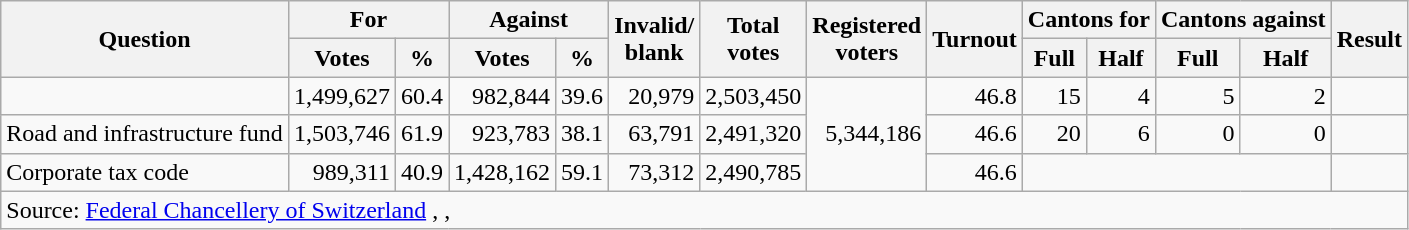<table class=wikitable style=text-align:right>
<tr>
<th rowspan=2>Question</th>
<th colspan=2>For</th>
<th colspan=2>Against</th>
<th rowspan=2>Invalid/<br>blank</th>
<th rowspan=2>Total<br>votes</th>
<th rowspan=2>Registered<br>voters</th>
<th rowspan=2>Turnout</th>
<th colspan=2>Cantons for</th>
<th colspan=2>Cantons against</th>
<th rowspan=2>Result</th>
</tr>
<tr>
<th>Votes</th>
<th>%</th>
<th>Votes</th>
<th>%</th>
<th>Full</th>
<th>Half</th>
<th>Full</th>
<th>Half</th>
</tr>
<tr>
<td align=left></td>
<td>1,499,627</td>
<td>60.4</td>
<td>982,844</td>
<td>39.6</td>
<td>20,979</td>
<td>2,503,450</td>
<td rowspan=3>5,344,186</td>
<td>46.8</td>
<td>15</td>
<td>4</td>
<td>5</td>
<td>2</td>
<td></td>
</tr>
<tr>
<td align=left>Road and infrastructure fund</td>
<td>1,503,746</td>
<td>61.9</td>
<td>923,783</td>
<td>38.1</td>
<td>63,791</td>
<td>2,491,320</td>
<td>46.6</td>
<td>20</td>
<td>6</td>
<td>0</td>
<td>0</td>
<td></td>
</tr>
<tr>
<td align=left>Corporate tax code</td>
<td>989,311</td>
<td>40.9</td>
<td>1,428,162</td>
<td>59.1</td>
<td>73,312</td>
<td>2,490,785</td>
<td>46.6</td>
<td colspan=4></td>
<td></td>
</tr>
<tr>
<td colspan=14 align=left>Source: <a href='#'>Federal Chancellery of Switzerland</a> , ,  </td>
</tr>
</table>
